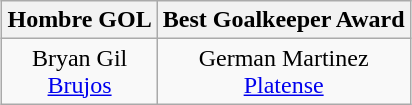<table class="wikitable" style="margin: 0 auto;">
<tr>
<th>Hombre GOL</th>
<th>Best Goalkeeper Award</th>
</tr>
<tr>
<td align=center> Bryan Gil <br> <a href='#'>Brujos</a></td>
<td align=center> German Martinez <br><a href='#'>Platense</a></td>
</tr>
</table>
